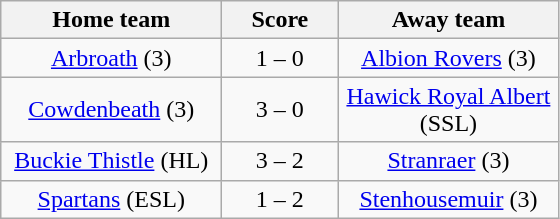<table class="wikitable" style="text-align: center">
<tr>
<th width=140>Home team</th>
<th width=70>Score</th>
<th width=140>Away team</th>
</tr>
<tr>
<td><a href='#'>Arbroath</a> (3)</td>
<td>1 – 0</td>
<td><a href='#'>Albion Rovers</a> (3)</td>
</tr>
<tr>
<td><a href='#'>Cowdenbeath</a> (3)</td>
<td>3 – 0</td>
<td><a href='#'>Hawick Royal Albert</a> (SSL)</td>
</tr>
<tr>
<td><a href='#'>Buckie Thistle</a> (HL)</td>
<td>3 – 2</td>
<td><a href='#'>Stranraer</a> (3)</td>
</tr>
<tr>
<td><a href='#'>Spartans</a> (ESL)</td>
<td>1 – 2</td>
<td><a href='#'>Stenhousemuir</a> (3)</td>
</tr>
</table>
